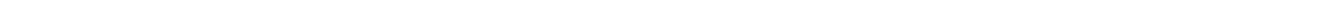<table style="width:88%; text-align:center;">
<tr style="color:white;">
<td style="background:"><strong>8</strong></td>
<td style="background:"><strong>52</strong></td>
<td style="background:"><strong>7</strong></td>
<td style="background:"><strong>1</strong></td>
<td style="background:"><strong>56</strong></td>
</tr>
</table>
